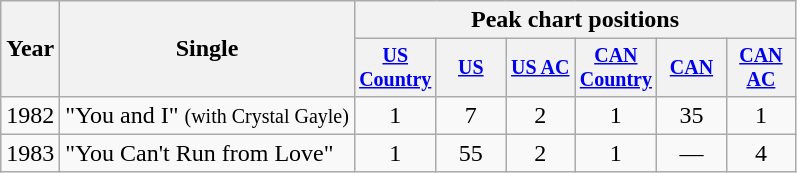<table class="wikitable" style="text-align:center;">
<tr>
<th rowspan="2">Year</th>
<th rowspan="2">Single</th>
<th colspan="6">Peak chart positions</th>
</tr>
<tr style="font-size:smaller;">
<th style="width:40px;"><a href='#'>US Country</a></th>
<th style="width:40px;"><a href='#'>US</a></th>
<th style="width:40px;"><a href='#'>US AC</a></th>
<th style="width:40px;"><a href='#'>CAN Country</a></th>
<th style="width:40px;"><a href='#'>CAN</a></th>
<th style="width:40px;"><a href='#'>CAN AC</a></th>
</tr>
<tr>
<td>1982</td>
<td style="text-align:left;">"You and I" <small>(with Crystal Gayle)</small></td>
<td>1</td>
<td>7</td>
<td>2</td>
<td>1</td>
<td>35</td>
<td>1</td>
</tr>
<tr>
<td>1983</td>
<td style="text-align:left;">"You Can't Run from Love"</td>
<td>1</td>
<td>55</td>
<td>2</td>
<td>1</td>
<td>—</td>
<td>4</td>
</tr>
</table>
